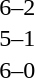<table cellspacing=1 width=70%>
<tr>
<th width=25%></th>
<th width=30%></th>
<th width=15%></th>
<th width=30%></th>
</tr>
<tr>
<td></td>
<td align=right></td>
<td align=center>6–2</td>
<td></td>
</tr>
<tr>
<td></td>
<td align=right></td>
<td align=center>5–1</td>
<td></td>
</tr>
<tr>
<td></td>
<td align=right></td>
<td align=center>6–0</td>
<td></td>
</tr>
</table>
